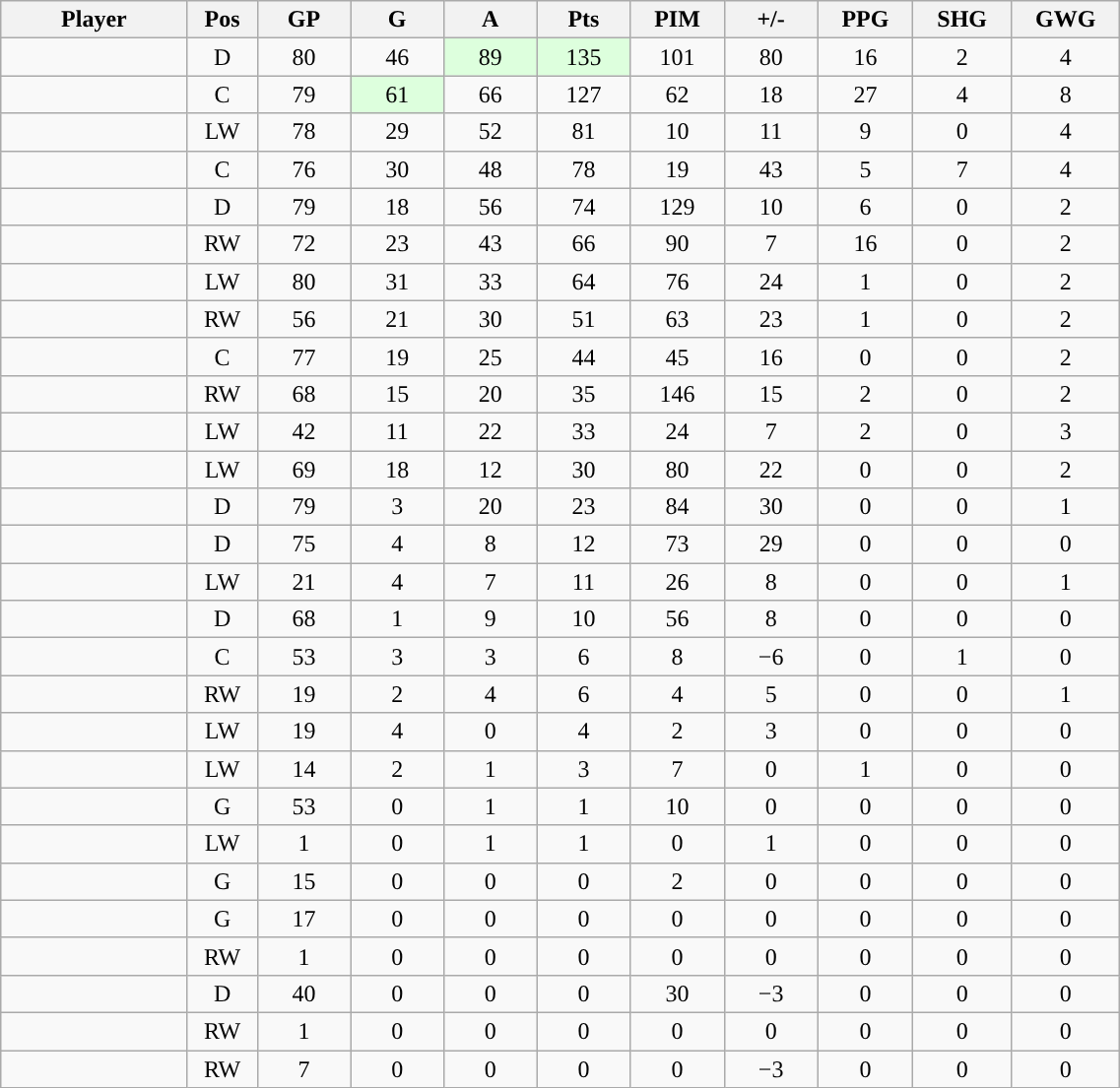<table class="wikitable sortable" width="60%">
<tr ALIGN="center">
<th bgcolor="#DDDDFF" width="10%">Player</th>
<th bgcolor="#DDDDFF" width="3%" title="Position">Pos</th>
<th bgcolor="#DDDDFF" width="5%" title="Games played">GP</th>
<th bgcolor="#DDDDFF" width="5%" title="Goals">G</th>
<th bgcolor="#DDDDFF" width="5%" title="Assists">A</th>
<th bgcolor="#DDDDFF" width="5%" title="Points">Pts</th>
<th bgcolor="#DDDDFF" width="5%" title="Penalties in Minutes">PIM</th>
<th bgcolor="#DDDDFF" width="5%" title="Plus/minus">+/-</th>
<th bgcolor="#DDDDFF" width="5%" title="Power play goals">PPG</th>
<th bgcolor="#DDDDFF" width="5%" title="Short-handed goals">SHG</th>
<th bgcolor="#DDDDFF" width="5%" title="Game-winning goals">GWG</th>
</tr>
<tr align="center">
<td align="right"></td>
<td>D</td>
<td>80</td>
<td>46</td>
<td style="background:#DDFFDD;">89</td>
<td style="background:#DDFFDD;">135</td>
<td>101</td>
<td>80</td>
<td>16</td>
<td>2</td>
<td>4</td>
</tr>
<tr align="center">
<td align="right"></td>
<td>C</td>
<td>79</td>
<td style="background:#DDFFDD;">61</td>
<td>66</td>
<td>127</td>
<td>62</td>
<td>18</td>
<td>27</td>
<td>4</td>
<td>8</td>
</tr>
<tr align="center">
<td align="right"></td>
<td>LW</td>
<td>78</td>
<td>29</td>
<td>52</td>
<td>81</td>
<td>10</td>
<td>11</td>
<td>9</td>
<td>0</td>
<td>4</td>
</tr>
<tr align="center">
<td align="right"></td>
<td>C</td>
<td>76</td>
<td>30</td>
<td>48</td>
<td>78</td>
<td>19</td>
<td>43</td>
<td>5</td>
<td>7</td>
<td>4</td>
</tr>
<tr align="center">
<td align="right"></td>
<td>D</td>
<td>79</td>
<td>18</td>
<td>56</td>
<td>74</td>
<td>129</td>
<td>10</td>
<td>6</td>
<td>0</td>
<td>2</td>
</tr>
<tr align="center">
<td align="right"></td>
<td>RW</td>
<td>72</td>
<td>23</td>
<td>43</td>
<td>66</td>
<td>90</td>
<td>7</td>
<td>16</td>
<td>0</td>
<td>2</td>
</tr>
<tr align="center">
<td align="right"></td>
<td>LW</td>
<td>80</td>
<td>31</td>
<td>33</td>
<td>64</td>
<td>76</td>
<td>24</td>
<td>1</td>
<td>0</td>
<td>2</td>
</tr>
<tr align="center">
<td align="right"></td>
<td>RW</td>
<td>56</td>
<td>21</td>
<td>30</td>
<td>51</td>
<td>63</td>
<td>23</td>
<td>1</td>
<td>0</td>
<td>2</td>
</tr>
<tr align="center">
<td align="right"></td>
<td>C</td>
<td>77</td>
<td>19</td>
<td>25</td>
<td>44</td>
<td>45</td>
<td>16</td>
<td>0</td>
<td>0</td>
<td>2</td>
</tr>
<tr align="center">
<td align="right"></td>
<td>RW</td>
<td>68</td>
<td>15</td>
<td>20</td>
<td>35</td>
<td>146</td>
<td>15</td>
<td>2</td>
<td>0</td>
<td>2</td>
</tr>
<tr align="center">
<td align="right"></td>
<td>LW</td>
<td>42</td>
<td>11</td>
<td>22</td>
<td>33</td>
<td>24</td>
<td>7</td>
<td>2</td>
<td>0</td>
<td>3</td>
</tr>
<tr align="center">
<td align="right"></td>
<td>LW</td>
<td>69</td>
<td>18</td>
<td>12</td>
<td>30</td>
<td>80</td>
<td>22</td>
<td>0</td>
<td>0</td>
<td>2</td>
</tr>
<tr align="center">
<td align="right"></td>
<td>D</td>
<td>79</td>
<td>3</td>
<td>20</td>
<td>23</td>
<td>84</td>
<td>30</td>
<td>0</td>
<td>0</td>
<td>1</td>
</tr>
<tr align="center">
<td align="right"></td>
<td>D</td>
<td>75</td>
<td>4</td>
<td>8</td>
<td>12</td>
<td>73</td>
<td>29</td>
<td>0</td>
<td>0</td>
<td>0</td>
</tr>
<tr align="center">
<td align="right"></td>
<td>LW</td>
<td>21</td>
<td>4</td>
<td>7</td>
<td>11</td>
<td>26</td>
<td>8</td>
<td>0</td>
<td>0</td>
<td>1</td>
</tr>
<tr align="center">
<td align="right"></td>
<td>D</td>
<td>68</td>
<td>1</td>
<td>9</td>
<td>10</td>
<td>56</td>
<td>8</td>
<td>0</td>
<td>0</td>
<td>0</td>
</tr>
<tr align="center">
<td align="right"></td>
<td>C</td>
<td>53</td>
<td>3</td>
<td>3</td>
<td>6</td>
<td>8</td>
<td>−6</td>
<td>0</td>
<td>1</td>
<td>0</td>
</tr>
<tr align="center">
<td align="right"></td>
<td>RW</td>
<td>19</td>
<td>2</td>
<td>4</td>
<td>6</td>
<td>4</td>
<td>5</td>
<td>0</td>
<td>0</td>
<td>1</td>
</tr>
<tr align="center">
<td align="right"></td>
<td>LW</td>
<td>19</td>
<td>4</td>
<td>0</td>
<td>4</td>
<td>2</td>
<td>3</td>
<td>0</td>
<td>0</td>
<td>0</td>
</tr>
<tr align="center">
<td align="right"></td>
<td>LW</td>
<td>14</td>
<td>2</td>
<td>1</td>
<td>3</td>
<td>7</td>
<td>0</td>
<td>1</td>
<td>0</td>
<td>0</td>
</tr>
<tr align="center">
<td align="right"></td>
<td>G</td>
<td>53</td>
<td>0</td>
<td>1</td>
<td>1</td>
<td>10</td>
<td>0</td>
<td>0</td>
<td>0</td>
<td>0</td>
</tr>
<tr align="center">
<td align="right"></td>
<td>LW</td>
<td>1</td>
<td>0</td>
<td>1</td>
<td>1</td>
<td>0</td>
<td>1</td>
<td>0</td>
<td>0</td>
<td>0</td>
</tr>
<tr align="center">
<td align="right"></td>
<td>G</td>
<td>15</td>
<td>0</td>
<td>0</td>
<td>0</td>
<td>2</td>
<td>0</td>
<td>0</td>
<td>0</td>
<td>0</td>
</tr>
<tr align="center">
<td align="right"></td>
<td>G</td>
<td>17</td>
<td>0</td>
<td>0</td>
<td>0</td>
<td>0</td>
<td>0</td>
<td>0</td>
<td>0</td>
<td>0</td>
</tr>
<tr align="center">
<td align="right"></td>
<td>RW</td>
<td>1</td>
<td>0</td>
<td>0</td>
<td>0</td>
<td>0</td>
<td>0</td>
<td>0</td>
<td>0</td>
<td>0</td>
</tr>
<tr align="center">
<td align="right"></td>
<td>D</td>
<td>40</td>
<td>0</td>
<td>0</td>
<td>0</td>
<td>30</td>
<td>−3</td>
<td>0</td>
<td>0</td>
<td>0</td>
</tr>
<tr align="center">
<td align="right"></td>
<td>RW</td>
<td>1</td>
<td>0</td>
<td>0</td>
<td>0</td>
<td>0</td>
<td>0</td>
<td>0</td>
<td>0</td>
<td>0</td>
</tr>
<tr align="center">
<td align="right"></td>
<td>RW</td>
<td>7</td>
<td>0</td>
<td>0</td>
<td>0</td>
<td>0</td>
<td>−3</td>
<td>0</td>
<td>0</td>
<td>0</td>
</tr>
</table>
